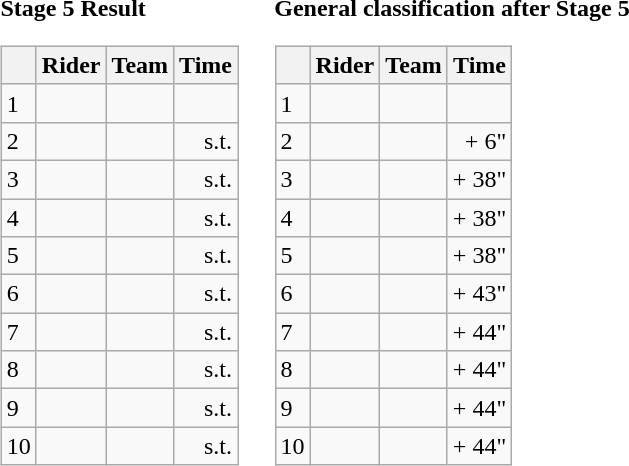<table>
<tr>
<td><strong>Stage 5 Result</strong><br><table class="wikitable">
<tr>
<th></th>
<th>Rider</th>
<th>Team</th>
<th>Time</th>
</tr>
<tr>
<td>1</td>
<td></td>
<td></td>
<td align="right"></td>
</tr>
<tr>
<td>2</td>
<td> </td>
<td></td>
<td align="right">s.t.</td>
</tr>
<tr>
<td>3</td>
<td></td>
<td></td>
<td align="right">s.t.</td>
</tr>
<tr>
<td>4</td>
<td></td>
<td></td>
<td align="right">s.t.</td>
</tr>
<tr>
<td>5</td>
<td></td>
<td></td>
<td align="right">s.t.</td>
</tr>
<tr>
<td>6</td>
<td></td>
<td></td>
<td align="right">s.t.</td>
</tr>
<tr>
<td>7</td>
<td></td>
<td></td>
<td align="right">s.t.</td>
</tr>
<tr>
<td>8</td>
<td></td>
<td></td>
<td align="right">s.t.</td>
</tr>
<tr>
<td>9</td>
<td></td>
<td></td>
<td align="right">s.t.</td>
</tr>
<tr>
<td>10</td>
<td></td>
<td></td>
<td align="right">s.t.</td>
</tr>
</table>
</td>
<td></td>
<td><strong>General classification after Stage 5</strong><br><table class="wikitable">
<tr>
<th></th>
<th>Rider</th>
<th>Team</th>
<th>Time</th>
</tr>
<tr>
<td>1</td>
<td> </td>
<td></td>
<td align="right"></td>
</tr>
<tr>
<td>2</td>
<td></td>
<td></td>
<td align="right">+ 6"</td>
</tr>
<tr>
<td>3</td>
<td></td>
<td></td>
<td align="right">+ 38"</td>
</tr>
<tr>
<td>4</td>
<td></td>
<td></td>
<td align="right">+ 38"</td>
</tr>
<tr>
<td>5</td>
<td></td>
<td></td>
<td align="right">+ 38"</td>
</tr>
<tr>
<td>6</td>
<td></td>
<td></td>
<td align="right">+ 43"</td>
</tr>
<tr>
<td>7</td>
<td></td>
<td></td>
<td align="right">+ 44"</td>
</tr>
<tr>
<td>8</td>
<td></td>
<td></td>
<td align="right">+ 44"</td>
</tr>
<tr>
<td>9</td>
<td></td>
<td></td>
<td align="right">+ 44"</td>
</tr>
<tr>
<td>10</td>
<td></td>
<td></td>
<td align="right">+ 44"</td>
</tr>
</table>
</td>
</tr>
</table>
